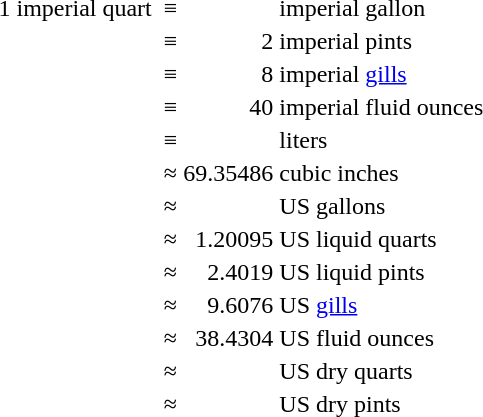<table>
<tr>
<td>1 imperial quart </td>
<td>≡</td>
<td align=right></td>
<td>imperial gallon</td>
</tr>
<tr>
<td></td>
<td>≡</td>
<td align=right>2</td>
<td>imperial pints</td>
</tr>
<tr>
<td></td>
<td>≡</td>
<td align=right>8</td>
<td>imperial <a href='#'>gills</a></td>
</tr>
<tr>
<td></td>
<td>≡</td>
<td align=right>40</td>
<td>imperial fluid ounces</td>
</tr>
<tr>
<td></td>
<td>≡</td>
<td align=right></td>
<td>liters</td>
</tr>
<tr>
<td></td>
<td>≈</td>
<td align=right>69.35486</td>
<td>cubic inches</td>
</tr>
<tr>
<td></td>
<td>≈</td>
<td align=right></td>
<td>US gallons</td>
</tr>
<tr>
<td></td>
<td>≈</td>
<td align=right>1.20095</td>
<td>US liquid quarts</td>
</tr>
<tr>
<td></td>
<td>≈</td>
<td align=right>2.4019</td>
<td>US liquid pints</td>
</tr>
<tr>
<td></td>
<td>≈</td>
<td align=right>9.6076</td>
<td>US <a href='#'>gills</a></td>
</tr>
<tr>
<td></td>
<td>≈</td>
<td align=right>38.4304</td>
<td>US fluid ounces</td>
</tr>
<tr>
<td></td>
<td>≈</td>
<td align=right></td>
<td>US dry quarts</td>
</tr>
<tr>
<td></td>
<td>≈</td>
<td align=right></td>
<td>US dry pints</td>
</tr>
</table>
